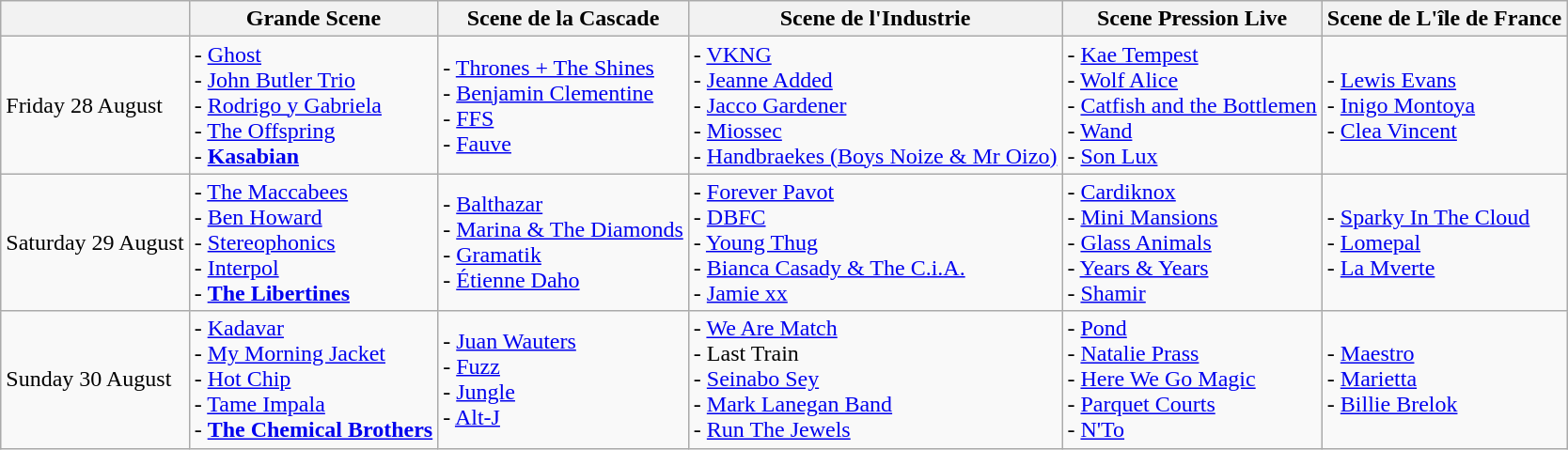<table class="wikitable">
<tr>
<th></th>
<th>Grande Scene</th>
<th>Scene de la Cascade</th>
<th>Scene de l'Industrie</th>
<th>Scene Pression Live</th>
<th>Scene de L'île de France</th>
</tr>
<tr>
<td>Friday 28 August</td>
<td>- <a href='#'>Ghost</a><br>- <a href='#'>John Butler Trio</a><br>- <a href='#'>Rodrigo y Gabriela</a><br>- <a href='#'>The Offspring</a><br>- <strong><a href='#'>Kasabian</a></strong></td>
<td>- <a href='#'>Thrones + The Shines</a><br>- <a href='#'>Benjamin Clementine</a><br>- <a href='#'>FFS</a><br>- <a href='#'>Fauve</a></td>
<td>- <a href='#'>VKNG</a><br>- <a href='#'>Jeanne Added</a><br>- <a href='#'>Jacco Gardener</a><br>- <a href='#'>Miossec</a><br>- <a href='#'>Handbraekes (Boys Noize & Mr Oizo)</a></td>
<td>- <a href='#'>Kae Tempest</a><br>- <a href='#'>Wolf Alice</a><br>- <a href='#'>Catfish and the Bottlemen</a><br>- <a href='#'>Wand</a><br>- <a href='#'>Son Lux</a></td>
<td>- <a href='#'>Lewis Evans</a><br>- <a href='#'>Inigo Montoya</a><br>- <a href='#'>Clea Vincent</a></td>
</tr>
<tr>
<td>Saturday 29 August</td>
<td>- <a href='#'>The Maccabees</a><br>- <a href='#'>Ben Howard</a><br>- <a href='#'>Stereophonics</a><br>- <a href='#'>Interpol</a><br>- <strong><a href='#'>The Libertines</a></strong></td>
<td>- <a href='#'>Balthazar</a><br>- <a href='#'>Marina & The Diamonds</a><br>- <a href='#'>Gramatik</a><br>- <a href='#'>Étienne Daho</a></td>
<td>- <a href='#'>Forever Pavot</a><br>- <a href='#'>DBFC</a><br>- <a href='#'>Young Thug</a><br>- <a href='#'>Bianca Casady & The C.i.A.</a><br>- <a href='#'>Jamie xx</a></td>
<td>- <a href='#'>Cardiknox</a><br>- <a href='#'>Mini Mansions</a><br>- <a href='#'>Glass Animals</a><br>- <a href='#'>Years & Years</a><br>- <a href='#'>Shamir</a></td>
<td>- <a href='#'>Sparky In The Cloud</a><br>- <a href='#'>Lomepal</a><br>- <a href='#'>La Mverte</a></td>
</tr>
<tr>
<td>Sunday 30 August</td>
<td>- <a href='#'>Kadavar</a><br>- <a href='#'>My Morning Jacket</a><br>- <a href='#'>Hot Chip</a><br>- <a href='#'>Tame Impala</a><br>- <strong><a href='#'>The Chemical Brothers</a></strong></td>
<td>- <a href='#'>Juan Wauters</a><br>- <a href='#'>Fuzz</a><br>- <a href='#'>Jungle</a><br>- <a href='#'>Alt-J</a></td>
<td>- <a href='#'>We Are Match</a><br>- Last Train<br>- <a href='#'>Seinabo Sey</a><br>- <a href='#'>Mark Lanegan Band</a><br>- <a href='#'>Run The Jewels</a></td>
<td>- <a href='#'>Pond</a><br>- <a href='#'>Natalie Prass</a><br>- <a href='#'>Here We Go Magic</a><br>- <a href='#'>Parquet Courts</a><br>- <a href='#'>N'To</a></td>
<td>- <a href='#'>Maestro</a><br>- <a href='#'>Marietta</a><br>- <a href='#'>Billie Brelok</a></td>
</tr>
</table>
